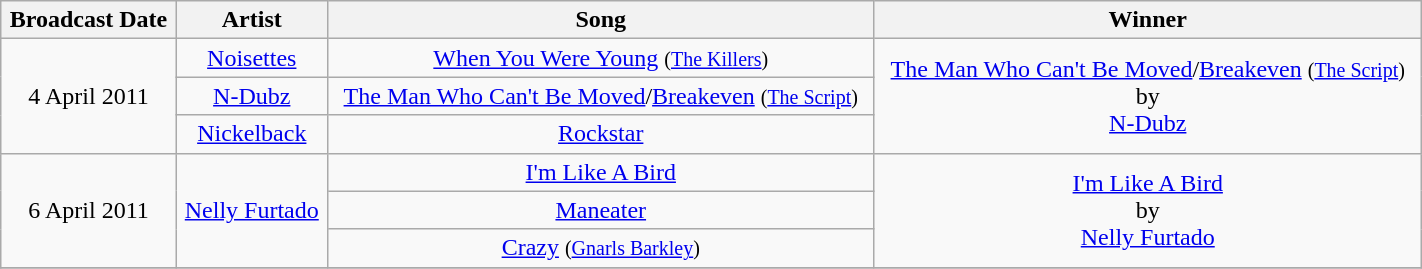<table class="wikitable" style="text-align:center" width=75%>
<tr>
<th>Broadcast Date</th>
<th>Artist</th>
<th>Song</th>
<th>Winner</th>
</tr>
<tr>
<td rowspan="3">4 April 2011</td>
<td><a href='#'>Noisettes</a></td>
<td><a href='#'>When You Were Young</a> <small>(<a href='#'>The Killers</a>)</small></td>
<td rowspan="3"><a href='#'>The Man Who Can't Be Moved</a>/<a href='#'>Breakeven</a> <small>(<a href='#'>The Script</a>)</small><br>by<br><a href='#'>N-Dubz</a></td>
</tr>
<tr>
<td><a href='#'>N-Dubz</a></td>
<td><a href='#'>The Man Who Can't Be Moved</a>/<a href='#'>Breakeven</a> <small>(<a href='#'>The Script</a>)</small></td>
</tr>
<tr>
<td><a href='#'>Nickelback</a></td>
<td><a href='#'>Rockstar</a></td>
</tr>
<tr>
<td rowspan="3">6 April 2011</td>
<td rowspan="3"><a href='#'>Nelly Furtado</a></td>
<td><a href='#'>I'm Like A Bird</a></td>
<td rowspan="3"><a href='#'>I'm Like A Bird</a><br>by<br><a href='#'>Nelly Furtado</a></td>
</tr>
<tr>
<td><a href='#'>Maneater</a></td>
</tr>
<tr>
<td><a href='#'>Crazy</a> <small>(<a href='#'>Gnarls Barkley</a>)</small></td>
</tr>
<tr>
</tr>
</table>
